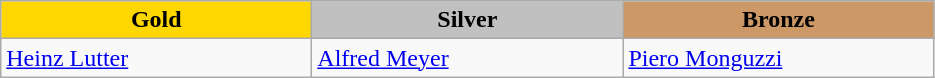<table class="wikitable" style="text-align:left">
<tr align="center">
<td width=200 bgcolor=gold><strong>Gold</strong></td>
<td width=200 bgcolor=silver><strong>Silver</strong></td>
<td width=200 bgcolor=CC9966><strong>Bronze</strong></td>
</tr>
<tr>
<td><a href='#'>Heinz Lutter</a><br><em></em></td>
<td><a href='#'>Alfred Meyer</a><br><em></em></td>
<td><a href='#'>Piero Monguzzi</a><br><em></em></td>
</tr>
</table>
